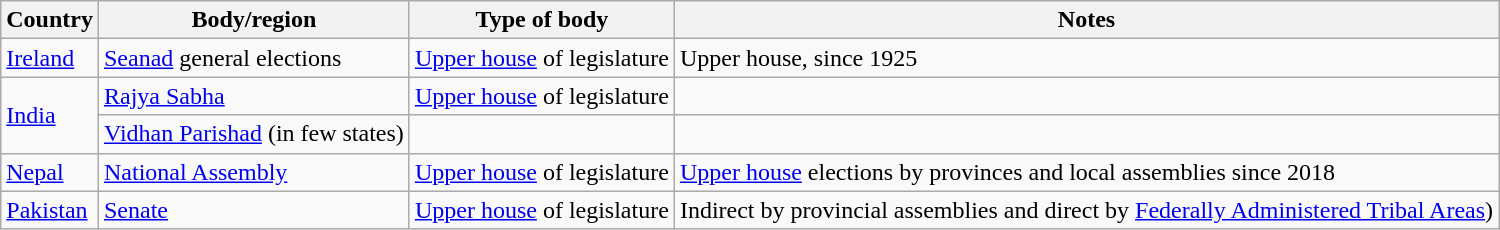<table class="wikitable">
<tr>
<th>Country</th>
<th>Body/region</th>
<th>Type of body</th>
<th>Notes</th>
</tr>
<tr>
<td><a href='#'>Ireland</a></td>
<td><a href='#'>Seanad</a> general elections</td>
<td><a href='#'>Upper house</a> of legislature</td>
<td>Upper house, since 1925</td>
</tr>
<tr>
<td rowspan="2"><a href='#'>India</a></td>
<td><a href='#'>Rajya Sabha</a></td>
<td><a href='#'>Upper house</a> of legislature</td>
<td></td>
</tr>
<tr>
<td><a href='#'>Vidhan Parishad</a> (in few states)</td>
<td></td>
<td></td>
</tr>
<tr>
<td><a href='#'>Nepal</a></td>
<td><a href='#'>National Assembly</a></td>
<td><a href='#'>Upper house</a> of legislature</td>
<td><a href='#'>Upper house</a> elections by provinces and local assemblies since 2018</td>
</tr>
<tr>
<td><a href='#'>Pakistan</a></td>
<td><a href='#'>Senate</a></td>
<td><a href='#'>Upper house</a> of legislature</td>
<td>Indirect by provincial assemblies and direct by <a href='#'>Federally Administered Tribal Areas</a>)</td>
</tr>
</table>
